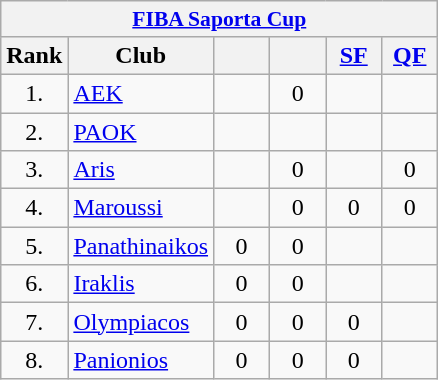<table class="wikitable" style="text-align:center">
<tr style="font-size:90%">
<th colspan=6><a href='#'>FIBA Saporta Cup</a></th>
</tr>
<tr>
<th>Rank</th>
<th width=30>Club</th>
<th width=30></th>
<th width="30"></th>
<th width=30><a href='#'>SF</a></th>
<th width=30><a href='#'>QF</a></th>
</tr>
<tr>
<td>1.</td>
<td align=left><a href='#'>AEK</a></td>
<td></td>
<td>0</td>
<td></td>
<td></td>
</tr>
<tr>
<td>2.</td>
<td align=left><a href='#'>PAOK</a></td>
<td></td>
<td></td>
<td></td>
<td></td>
</tr>
<tr>
<td>3.</td>
<td align=left><a href='#'>Aris</a></td>
<td></td>
<td>0</td>
<td></td>
<td>0</td>
</tr>
<tr>
<td>4.</td>
<td align=left><a href='#'>Maroussi</a></td>
<td></td>
<td>0</td>
<td>0</td>
<td>0</td>
</tr>
<tr>
<td>5.</td>
<td align=left><a href='#'>Panathinaikos</a></td>
<td>0</td>
<td>0</td>
<td></td>
<td></td>
</tr>
<tr>
<td>6.</td>
<td align=left><a href='#'>Iraklis</a></td>
<td>0</td>
<td>0</td>
<td></td>
<td></td>
</tr>
<tr>
<td>7.</td>
<td align=left><a href='#'>Olympiacos</a></td>
<td>0</td>
<td>0</td>
<td>0</td>
<td></td>
</tr>
<tr>
<td>8.</td>
<td align=left><a href='#'>Panionios</a></td>
<td>0</td>
<td>0</td>
<td>0</td>
<td></td>
</tr>
</table>
